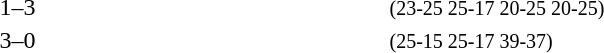<table>
<tr>
<th width=200></th>
<th width=80></th>
<th width=200></th>
<th width=220></th>
</tr>
<tr>
<td align=right></td>
<td align=center>1–3</td>
<td><strong></strong></td>
<td><small>(23-25 25-17 20-25 20-25)</small></td>
</tr>
<tr>
<td align=right><strong></strong></td>
<td align=center>3–0</td>
<td></td>
<td><small>(25-15 25-17 39-37)</small></td>
</tr>
</table>
